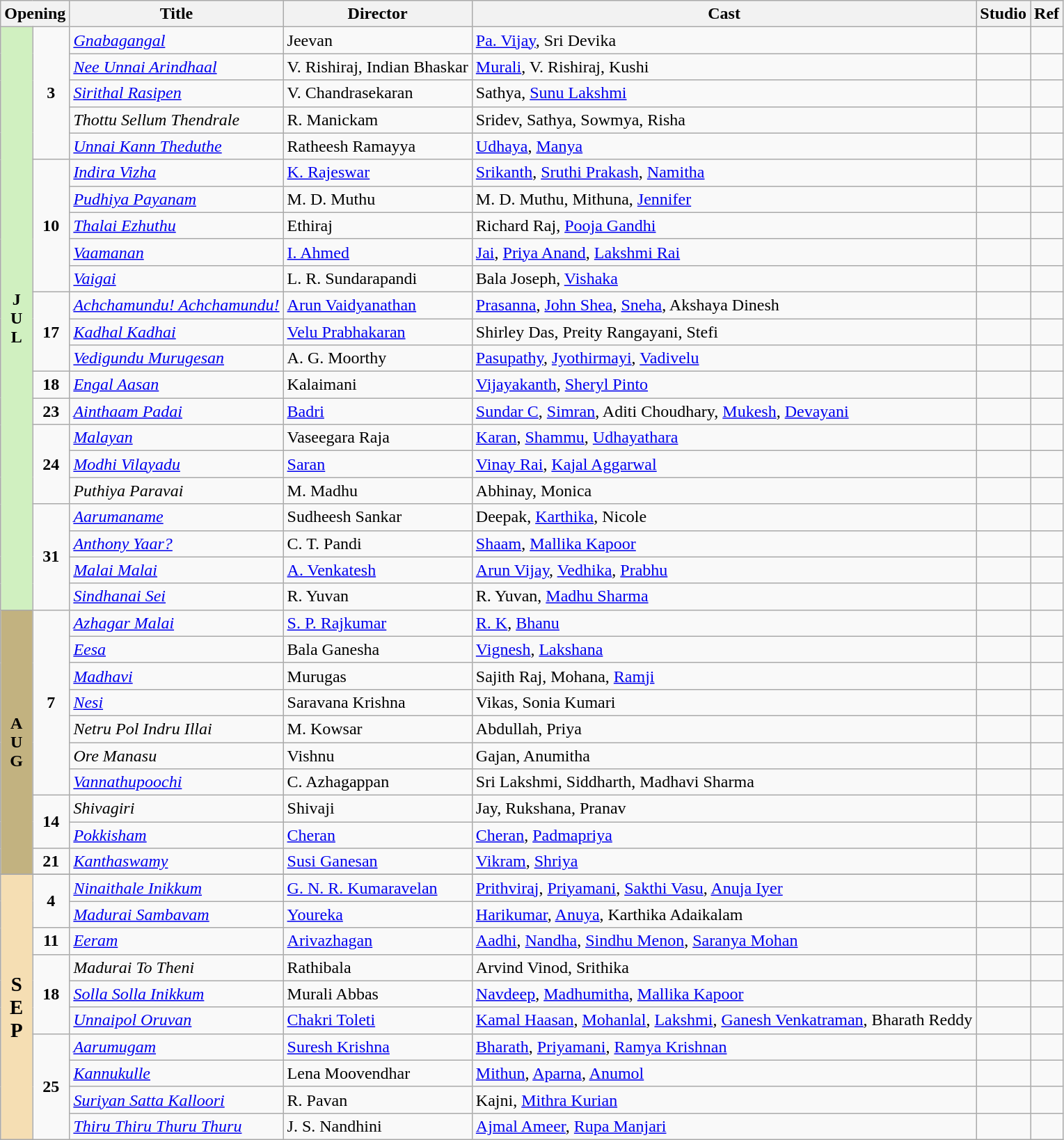<table class="wikitable">
<tr>
<th colspan="2">Opening</th>
<th>Title</th>
<th>Director</th>
<th>Cast</th>
<th>Studio</th>
<th>Ref</th>
</tr>
<tr July!>
<td rowspan="22" valign="center" align="center" style="background:#d0f0c0; textcolor:#000;"><strong>J<br>U<br>L</strong></td>
<td rowspan="5" align="center"><strong>3</strong></td>
<td><em><a href='#'>Gnabagangal</a></em></td>
<td>Jeevan</td>
<td><a href='#'>Pa. Vijay</a>, Sri Devika</td>
<td></td>
<td></td>
</tr>
<tr>
<td><em><a href='#'>Nee Unnai Arindhaal</a></em></td>
<td>V. Rishiraj, Indian Bhaskar</td>
<td><a href='#'>Murali</a>, V. Rishiraj, Kushi</td>
<td></td>
<td></td>
</tr>
<tr>
<td><em><a href='#'>Sirithal Rasipen</a></em></td>
<td>V. Chandrasekaran</td>
<td>Sathya, <a href='#'>Sunu Lakshmi</a></td>
<td></td>
<td></td>
</tr>
<tr>
<td><em>Thottu Sellum Thendrale</em></td>
<td>R. Manickam</td>
<td>Sridev, Sathya, Sowmya, Risha</td>
<td></td>
<td></td>
</tr>
<tr>
<td><em><a href='#'>Unnai Kann Theduthe</a></em></td>
<td>Ratheesh Ramayya</td>
<td><a href='#'>Udhaya</a>, <a href='#'>Manya</a></td>
<td></td>
<td></td>
</tr>
<tr>
<td rowspan="5" align="center"><strong>10</strong></td>
<td><em><a href='#'>Indira Vizha</a></em></td>
<td><a href='#'>K. Rajeswar</a></td>
<td><a href='#'>Srikanth</a>, <a href='#'>Sruthi Prakash</a>, <a href='#'>Namitha</a></td>
<td></td>
<td></td>
</tr>
<tr>
<td><em><a href='#'>Pudhiya Payanam</a></em></td>
<td>M. D. Muthu</td>
<td>M. D. Muthu, Mithuna, <a href='#'>Jennifer</a></td>
<td></td>
<td></td>
</tr>
<tr>
<td><em><a href='#'>Thalai Ezhuthu</a></em></td>
<td>Ethiraj</td>
<td>Richard Raj, <a href='#'>Pooja Gandhi</a></td>
<td></td>
<td></td>
</tr>
<tr>
<td><em><a href='#'>Vaamanan</a></em></td>
<td><a href='#'>I. Ahmed</a></td>
<td><a href='#'>Jai</a>, <a href='#'>Priya Anand</a>, <a href='#'>Lakshmi Rai</a></td>
<td></td>
<td></td>
</tr>
<tr>
<td><em><a href='#'>Vaigai</a></em></td>
<td>L. R. Sundarapandi</td>
<td>Bala Joseph, <a href='#'>Vishaka</a></td>
<td></td>
<td></td>
</tr>
<tr>
<td rowspan="3" align="center"><strong>17</strong></td>
<td><em><a href='#'>Achchamundu! Achchamundu!</a></em></td>
<td><a href='#'>Arun Vaidyanathan</a></td>
<td><a href='#'>Prasanna</a>, <a href='#'>John Shea</a>, <a href='#'>Sneha</a>, Akshaya Dinesh</td>
<td></td>
<td></td>
</tr>
<tr>
<td><em><a href='#'>Kadhal Kadhai</a></em></td>
<td><a href='#'>Velu Prabhakaran</a></td>
<td>Shirley Das, Preity Rangayani, Stefi</td>
<td></td>
<td></td>
</tr>
<tr>
<td><em><a href='#'>Vedigundu Murugesan</a></em></td>
<td>A. G. Moorthy</td>
<td><a href='#'>Pasupathy</a>, <a href='#'>Jyothirmayi</a>, <a href='#'>Vadivelu</a></td>
<td></td>
<td></td>
</tr>
<tr>
<td rowspan="1" align="center"><strong>18</strong></td>
<td><em><a href='#'>Engal Aasan</a></em></td>
<td>Kalaimani</td>
<td><a href='#'>Vijayakanth</a>, <a href='#'>Sheryl Pinto</a></td>
<td></td>
<td></td>
</tr>
<tr>
<td rowspan="1" align="center"><strong>23</strong></td>
<td><em><a href='#'>Ainthaam Padai</a></em></td>
<td><a href='#'>Badri</a></td>
<td><a href='#'>Sundar C</a>, <a href='#'>Simran</a>, Aditi Choudhary, <a href='#'>Mukesh</a>, <a href='#'>Devayani</a></td>
<td></td>
<td></td>
</tr>
<tr>
<td rowspan="3" align="center"><strong>24</strong></td>
<td><em><a href='#'>Malayan</a></em></td>
<td>Vaseegara Raja</td>
<td><a href='#'>Karan</a>, <a href='#'>Shammu</a>, <a href='#'>Udhayathara</a></td>
<td></td>
<td></td>
</tr>
<tr>
<td><em><a href='#'>Modhi Vilayadu</a></em></td>
<td><a href='#'>Saran</a></td>
<td><a href='#'>Vinay Rai</a>, <a href='#'>Kajal Aggarwal</a></td>
<td></td>
<td></td>
</tr>
<tr>
<td><em>Puthiya Paravai</em></td>
<td>M. Madhu</td>
<td>Abhinay, Monica</td>
<td></td>
<td></td>
</tr>
<tr>
<td rowspan="4" align="center"><strong>31</strong></td>
<td><em><a href='#'>Aarumaname</a></em></td>
<td>Sudheesh Sankar</td>
<td>Deepak, <a href='#'>Karthika</a>, Nicole</td>
<td></td>
<td></td>
</tr>
<tr>
<td><em><a href='#'>Anthony Yaar?</a></em></td>
<td>C. T. Pandi</td>
<td><a href='#'>Shaam</a>, <a href='#'>Mallika Kapoor</a></td>
<td></td>
<td></td>
</tr>
<tr>
<td><em><a href='#'>Malai Malai</a></em></td>
<td><a href='#'>A. Venkatesh</a></td>
<td><a href='#'>Arun Vijay</a>, <a href='#'>Vedhika</a>, <a href='#'>Prabhu</a></td>
<td></td>
<td></td>
</tr>
<tr>
<td><em><a href='#'>Sindhanai Sei</a></em></td>
<td>R. Yuvan</td>
<td>R. Yuvan, <a href='#'>Madhu Sharma</a></td>
<td></td>
<td></td>
</tr>
<tr August!>
<td rowspan="10" valign="center" align="center" style="background:#C2B280;"><strong>A<br>U<br>G</strong></td>
<td rowspan="7" align="center"><strong>7</strong></td>
<td><em><a href='#'>Azhagar Malai</a></em></td>
<td><a href='#'>S. P. Rajkumar</a></td>
<td><a href='#'>R. K</a>, <a href='#'>Bhanu</a></td>
<td></td>
<td></td>
</tr>
<tr>
<td><em><a href='#'>Eesa</a></em></td>
<td>Bala Ganesha</td>
<td><a href='#'>Vignesh</a>, <a href='#'>Lakshana</a></td>
<td></td>
<td></td>
</tr>
<tr>
<td><em><a href='#'>Madhavi</a></em></td>
<td>Murugas</td>
<td>Sajith Raj, Mohana, <a href='#'>Ramji</a></td>
<td></td>
<td></td>
</tr>
<tr>
<td><em><a href='#'>Nesi</a></em></td>
<td>Saravana Krishna</td>
<td>Vikas, Sonia Kumari</td>
<td></td>
<td></td>
</tr>
<tr>
<td><em>Netru Pol Indru Illai</em></td>
<td>M. Kowsar</td>
<td>Abdullah, Priya</td>
<td></td>
<td></td>
</tr>
<tr>
<td><em>Ore Manasu</em></td>
<td>Vishnu</td>
<td>Gajan, Anumitha</td>
<td></td>
<td></td>
</tr>
<tr>
<td><em><a href='#'>Vannathupoochi</a></em></td>
<td>C. Azhagappan</td>
<td>Sri Lakshmi, Siddharth, Madhavi Sharma</td>
<td></td>
<td></td>
</tr>
<tr>
<td rowspan="2" align="center"><strong>14</strong></td>
<td><em>Shivagiri</em></td>
<td>Shivaji</td>
<td>Jay, Rukshana, Pranav</td>
<td></td>
<td></td>
</tr>
<tr>
<td><em><a href='#'>Pokkisham</a></em></td>
<td><a href='#'>Cheran</a></td>
<td><a href='#'>Cheran</a>, <a href='#'>Padmapriya</a></td>
<td></td>
<td></td>
</tr>
<tr>
<td rowspan="1" align="center"><strong>21</strong></td>
<td><em><a href='#'>Kanthaswamy</a></em></td>
<td><a href='#'>Susi Ganesan</a></td>
<td><a href='#'>Vikram</a>, <a href='#'>Shriya</a></td>
<td></td>
<td></td>
</tr>
<tr>
</tr>
<tr September!>
<td rowspan="10" valign="center" align="center" style="background:#F5DEB3; textcolor:#000;"><big><strong>S<br>E<br>P</strong></big></td>
<td rowspan="2" align="center"><strong>4</strong></td>
<td><em><a href='#'>Ninaithale Inikkum</a></em></td>
<td><a href='#'>G. N. R. Kumaravelan</a></td>
<td><a href='#'>Prithviraj</a>, <a href='#'>Priyamani</a>, <a href='#'>Sakthi Vasu</a>, <a href='#'>Anuja Iyer</a></td>
<td></td>
<td></td>
</tr>
<tr>
<td><em><a href='#'>Madurai Sambavam</a></em></td>
<td><a href='#'>Youreka</a></td>
<td><a href='#'>Harikumar</a>, <a href='#'>Anuya</a>, Karthika Adaikalam</td>
<td></td>
<td></td>
</tr>
<tr>
<td rowspan="1" align="center"><strong>11</strong></td>
<td><em><a href='#'>Eeram</a></em></td>
<td><a href='#'>Arivazhagan</a></td>
<td><a href='#'>Aadhi</a>, <a href='#'>Nandha</a>, <a href='#'>Sindhu Menon</a>, <a href='#'>Saranya Mohan</a></td>
<td></td>
<td></td>
</tr>
<tr>
<td rowspan="3" align="center"><strong>18</strong></td>
<td><em>Madurai To Theni</em></td>
<td>Rathibala</td>
<td>Arvind Vinod, Srithika</td>
<td></td>
<td></td>
</tr>
<tr>
<td><em><a href='#'>Solla Solla Inikkum</a></em></td>
<td>Murali Abbas</td>
<td><a href='#'>Navdeep</a>, <a href='#'>Madhumitha</a>, <a href='#'>Mallika Kapoor</a></td>
<td></td>
<td></td>
</tr>
<tr>
<td><em><a href='#'>Unnaipol Oruvan</a></em></td>
<td><a href='#'>Chakri Toleti</a></td>
<td><a href='#'>Kamal Haasan</a>, <a href='#'>Mohanlal</a>, <a href='#'>Lakshmi</a>, <a href='#'>Ganesh Venkatraman</a>, Bharath Reddy</td>
<td></td>
<td></td>
</tr>
<tr>
<td rowspan="4" align="center"><strong>25</strong></td>
<td><em><a href='#'>Aarumugam</a></em></td>
<td><a href='#'>Suresh Krishna</a></td>
<td><a href='#'>Bharath</a>, <a href='#'>Priyamani</a>, <a href='#'>Ramya Krishnan</a></td>
<td></td>
<td></td>
</tr>
<tr>
<td><em><a href='#'>Kannukulle</a></em></td>
<td>Lena Moovendhar</td>
<td><a href='#'>Mithun</a>, <a href='#'>Aparna</a>, <a href='#'>Anumol</a></td>
<td></td>
<td></td>
</tr>
<tr>
<td><em><a href='#'>Suriyan Satta Kalloori</a></em></td>
<td>R. Pavan</td>
<td>Kajni, <a href='#'>Mithra Kurian</a></td>
<td></td>
<td></td>
</tr>
<tr>
<td><em><a href='#'>Thiru Thiru Thuru Thuru</a></em></td>
<td>J. S. Nandhini</td>
<td><a href='#'>Ajmal Ameer</a>, <a href='#'>Rupa Manjari</a></td>
<td></td>
<td></td>
</tr>
</table>
